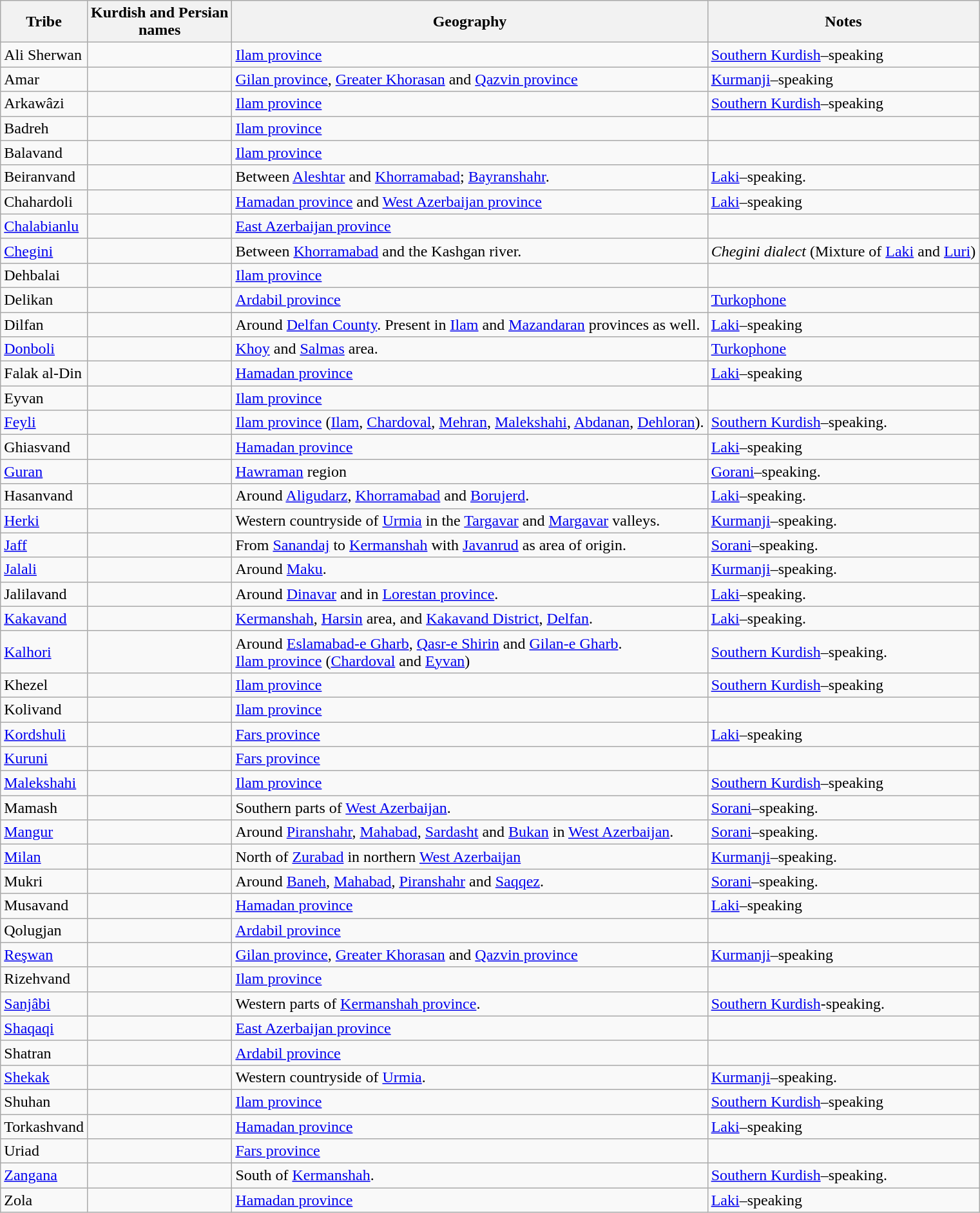<table class="wikitable sortable">
<tr>
<th>Tribe</th>
<th>Kurdish and Persian<br>names</th>
<th>Geography</th>
<th>Notes</th>
</tr>
<tr>
<td>Ali Sherwan</td>
<td><br></td>
<td><a href='#'>Ilam province</a></td>
<td><a href='#'>Southern Kurdish</a>–speaking</td>
</tr>
<tr>
<td>Amar</td>
<td><br></td>
<td><a href='#'>Gilan province</a>, <a href='#'>Greater Khorasan</a> and <a href='#'>Qazvin province</a></td>
<td><a href='#'>Kurmanji</a>–speaking</td>
</tr>
<tr>
<td>Arkawâzi</td>
<td><br></td>
<td><a href='#'>Ilam province</a></td>
<td><a href='#'>Southern Kurdish</a>–speaking</td>
</tr>
<tr>
<td>Badreh</td>
<td><br></td>
<td><a href='#'>Ilam province</a></td>
<td></td>
</tr>
<tr>
<td>Balavand</td>
<td></td>
<td><a href='#'>Ilam province</a></td>
<td></td>
</tr>
<tr>
<td>Beiranvand</td>
<td><br></td>
<td>Between <a href='#'>Aleshtar</a> and <a href='#'>Khorramabad</a>; <a href='#'>Bayranshahr</a>.</td>
<td><a href='#'>Laki</a>–speaking.</td>
</tr>
<tr>
<td>Chahardoli</td>
<td></td>
<td><a href='#'>Hamadan province</a> and <a href='#'>West Azerbaijan province</a></td>
<td><a href='#'>Laki</a>–speaking</td>
</tr>
<tr>
<td><a href='#'>Chalabianlu</a></td>
<td></td>
<td><a href='#'>East Azerbaijan province</a></td>
<td></td>
</tr>
<tr>
<td><a href='#'>Chegini</a></td>
<td><br></td>
<td>Between <a href='#'>Khorramabad</a> and the Kashgan river.</td>
<td><em>Chegini dialect</em> (Mixture of <a href='#'>Laki</a> and <a href='#'>Luri</a>)</td>
</tr>
<tr>
<td>Dehbalai</td>
<td></td>
<td><a href='#'>Ilam province</a></td>
<td></td>
</tr>
<tr>
<td>Delikan</td>
<td></td>
<td><a href='#'>Ardabil province</a></td>
<td><a href='#'>Turkophone</a></td>
</tr>
<tr>
<td>Dilfan</td>
<td><br></td>
<td>Around <a href='#'>Delfan County</a>. Present in <a href='#'>Ilam</a> and <a href='#'>Mazandaran</a> provinces as well.</td>
<td><a href='#'>Laki</a>–speaking</td>
</tr>
<tr>
<td><a href='#'>Donboli</a></td>
<td><br></td>
<td><a href='#'>Khoy</a> and <a href='#'>Salmas</a> area.</td>
<td><a href='#'>Turkophone</a></td>
</tr>
<tr>
<td>Falak al-Din</td>
<td></td>
<td><a href='#'>Hamadan province</a></td>
<td><a href='#'>Laki</a>–speaking</td>
</tr>
<tr>
<td>Eyvan</td>
<td><br></td>
<td><a href='#'>Ilam province</a></td>
<td></td>
</tr>
<tr>
<td><a href='#'>Feyli</a></td>
<td><br></td>
<td><a href='#'>Ilam province</a> (<a href='#'>Ilam</a>, <a href='#'>Chardoval</a>, <a href='#'>Mehran</a>, <a href='#'>Malekshahi</a>, <a href='#'>Abdanan</a>, <a href='#'>Dehloran</a>).</td>
<td><a href='#'>Southern Kurdish</a>–speaking.</td>
</tr>
<tr>
<td>Ghiasvand</td>
<td></td>
<td><a href='#'>Hamadan province</a></td>
<td><a href='#'>Laki</a>–speaking</td>
</tr>
<tr>
<td><a href='#'>Guran</a></td>
<td><br></td>
<td><a href='#'>Hawraman</a> region</td>
<td><a href='#'>Gorani</a>–speaking.</td>
</tr>
<tr>
<td>Hasanvand</td>
<td><br></td>
<td>Around <a href='#'>Aligudarz</a>, <a href='#'>Khorramabad</a> and <a href='#'>Borujerd</a>.</td>
<td><a href='#'>Laki</a>–speaking.</td>
</tr>
<tr>
<td><a href='#'>Herki</a></td>
<td><br></td>
<td>Western countryside of <a href='#'>Urmia</a> in the <a href='#'>Targavar</a> and <a href='#'>Margavar</a> valleys.</td>
<td><a href='#'>Kurmanji</a>–speaking.</td>
</tr>
<tr>
<td><a href='#'>Jaff</a></td>
<td><br></td>
<td>From <a href='#'>Sanandaj</a> to <a href='#'>Kermanshah</a> with <a href='#'>Javanrud</a> as area of origin.</td>
<td><a href='#'>Sorani</a>–speaking.</td>
</tr>
<tr>
<td><a href='#'>Jalali</a></td>
<td><br></td>
<td>Around <a href='#'>Maku</a>.</td>
<td><a href='#'>Kurmanji</a>–speaking.</td>
</tr>
<tr>
<td>Jalilavand</td>
<td><br></td>
<td>Around <a href='#'>Dinavar</a> and in <a href='#'>Lorestan province</a>.</td>
<td><a href='#'>Laki</a>–speaking.</td>
</tr>
<tr>
<td><a href='#'>Kakavand</a></td>
<td><br></td>
<td><a href='#'>Kermanshah</a>, <a href='#'>Harsin</a> area, and <a href='#'>Kakavand District</a>, <a href='#'>Delfan</a>.</td>
<td><a href='#'>Laki</a>–speaking.</td>
</tr>
<tr>
<td><a href='#'>Kalhori</a></td>
<td><br></td>
<td>Around <a href='#'>Eslamabad-e Gharb</a>, <a href='#'>Qasr-e Shirin</a> and <a href='#'>Gilan-e Gharb</a>.<br><a href='#'>Ilam province</a> (<a href='#'>Chardoval</a> and <a href='#'>Eyvan</a>)</td>
<td><a href='#'>Southern Kurdish</a>–speaking.</td>
</tr>
<tr>
<td>Khezel</td>
<td><br></td>
<td><a href='#'>Ilam province</a></td>
<td><a href='#'>Southern Kurdish</a>–speaking</td>
</tr>
<tr>
<td>Kolivand</td>
<td></td>
<td><a href='#'>Ilam province</a></td>
<td></td>
</tr>
<tr>
<td><a href='#'>Kordshuli</a></td>
<td><br></td>
<td><a href='#'>Fars province</a></td>
<td><a href='#'>Laki</a>–speaking</td>
</tr>
<tr>
<td><a href='#'>Kuruni</a></td>
<td><br></td>
<td><a href='#'>Fars province</a></td>
<td></td>
</tr>
<tr>
<td><a href='#'>Malekshahi</a></td>
<td><br></td>
<td><a href='#'>Ilam province</a></td>
<td><a href='#'>Southern Kurdish</a>–speaking</td>
</tr>
<tr>
<td>Mamash</td>
<td><br></td>
<td>Southern parts of <a href='#'>West Azerbaijan</a>.</td>
<td><a href='#'>Sorani</a>–speaking.</td>
</tr>
<tr>
<td><a href='#'>Mangur</a></td>
<td><br></td>
<td>Around <a href='#'>Piranshahr</a>, <a href='#'>Mahabad</a>, <a href='#'>Sardasht</a> and <a href='#'>Bukan</a> in <a href='#'>West Azerbaijan</a>.</td>
<td><a href='#'>Sorani</a>–speaking.</td>
</tr>
<tr>
<td><a href='#'>Milan</a></td>
<td><br></td>
<td>North of <a href='#'>Zurabad</a> in northern <a href='#'>West Azerbaijan</a></td>
<td><a href='#'>Kurmanji</a>–speaking.</td>
</tr>
<tr>
<td>Mukri</td>
<td><br></td>
<td>Around <a href='#'>Baneh</a>, <a href='#'>Mahabad</a>, <a href='#'>Piranshahr</a> and <a href='#'>Saqqez</a>.</td>
<td><a href='#'>Sorani</a>–speaking.</td>
</tr>
<tr>
<td>Musavand</td>
<td></td>
<td><a href='#'>Hamadan province</a></td>
<td><a href='#'>Laki</a>–speaking</td>
</tr>
<tr>
<td>Qolugjan</td>
<td></td>
<td><a href='#'>Ardabil province</a></td>
<td></td>
</tr>
<tr>
<td><a href='#'>Reşwan</a></td>
<td><br></td>
<td><a href='#'>Gilan province</a>, <a href='#'>Greater Khorasan</a> and <a href='#'>Qazvin province</a></td>
<td><a href='#'>Kurmanji</a>–speaking</td>
</tr>
<tr>
<td>Rizehvand</td>
<td></td>
<td><a href='#'>Ilam province</a></td>
<td></td>
</tr>
<tr>
<td><a href='#'>Sanjâbi</a></td>
<td><br></td>
<td>Western parts of <a href='#'>Kermanshah province</a>.</td>
<td><a href='#'>Southern Kurdish</a>-speaking.</td>
</tr>
<tr>
<td><a href='#'>Shaqaqi</a></td>
<td><br></td>
<td><a href='#'>East Azerbaijan province</a></td>
<td></td>
</tr>
<tr>
<td>Shatran</td>
<td></td>
<td><a href='#'>Ardabil province</a></td>
<td></td>
</tr>
<tr>
<td><a href='#'>Shekak</a></td>
<td><br></td>
<td>Western countryside of <a href='#'>Urmia</a>.</td>
<td><a href='#'>Kurmanji</a>–speaking.</td>
</tr>
<tr>
<td>Shuhan</td>
<td></td>
<td><a href='#'>Ilam province</a></td>
<td><a href='#'>Southern Kurdish</a>–speaking</td>
</tr>
<tr>
<td>Torkashvand</td>
<td></td>
<td><a href='#'>Hamadan province</a></td>
<td><a href='#'>Laki</a>–speaking</td>
</tr>
<tr>
<td>Uriad</td>
<td></td>
<td><a href='#'>Fars province</a></td>
<td></td>
</tr>
<tr>
<td><a href='#'>Zangana</a></td>
<td><br></td>
<td>South of <a href='#'>Kermanshah</a>.</td>
<td><a href='#'>Southern Kurdish</a>–speaking.</td>
</tr>
<tr>
<td>Zola</td>
<td><br></td>
<td><a href='#'>Hamadan province</a></td>
<td><a href='#'>Laki</a>–speaking</td>
</tr>
</table>
